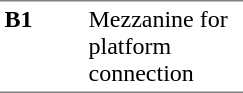<table border=0 cellspacing=0 cellpadding=3>
<tr>
<td style="border-bottom:solid 1px gray;border-top:solid 1px gray;" width=50 valign=top><strong>B1</strong></td>
<td style="border-top:solid 1px gray;border-bottom:solid 1px gray;" width=100 valign=top>Mezzanine for platform connection</td>
</tr>
</table>
